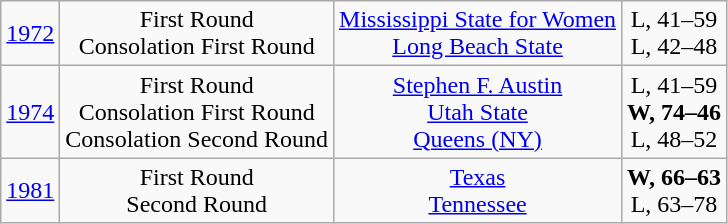<table class="wikitable">
<tr align="center">
<td><a href='#'>1972</a></td>
<td>First Round<br>Consolation First Round</td>
<td><a href='#'>Mississippi State for Women</a><br><a href='#'>Long Beach State</a></td>
<td>L, 41–59<br>L, 42–48</td>
</tr>
<tr align="center">
<td><a href='#'>1974</a></td>
<td>First Round<br>Consolation First Round<br>Consolation Second Round</td>
<td><a href='#'>Stephen F. Austin</a><br><a href='#'>Utah State</a><br><a href='#'>Queens (NY)</a></td>
<td>L, 41–59<br><strong>W, 74–46</strong><br>L, 48–52</td>
</tr>
<tr align="center">
<td><a href='#'>1981</a></td>
<td>First Round<br>Second Round</td>
<td><a href='#'>Texas</a><br><a href='#'>Tennessee</a></td>
<td><strong>W, 66–63</strong><br>L, 63–78</td>
</tr>
</table>
